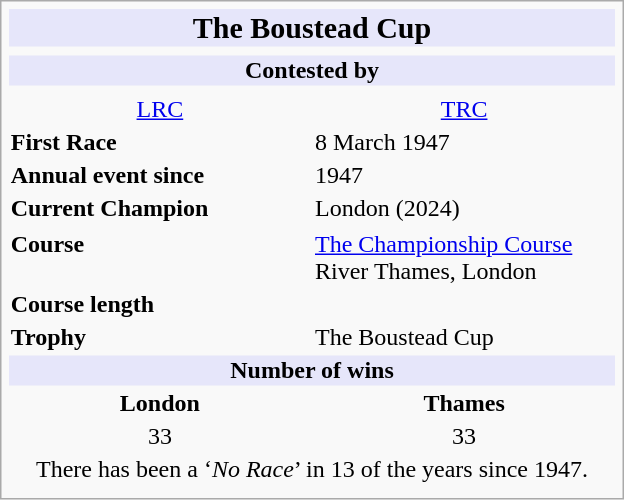<table class="infobox" style="width: 26em;">
<tr>
<td colspan="2" style="text-align: center; font-size: 125%; background:lavender;"><strong>The Boustead Cup</strong></td>
</tr>
<tr>
<td colspan="2" style="width:100%; vertical-align:middle; text-align:center;"></td>
</tr>
<tr>
<td colspan="2" style="text-align: center; font-size: 100%; background:lavender;"><strong>Contested by</strong></td>
</tr>
<tr>
<td style="width:50%; vertical-align:middle; text-align:center;"></td>
<td style="width:50%; vertical-align:middle; text-align:center;"></td>
</tr>
<tr>
<td style="text-align:center;"><a href='#'>LRC</a></td>
<td style="text-align:center;"><a href='#'>TRC</a></td>
</tr>
<tr>
<td><strong>First Race</strong></td>
<td>8 March 1947</td>
</tr>
<tr>
<td><strong>Annual event since</strong></td>
<td>1947</td>
</tr>
<tr>
<td><strong>Current Champion</strong></td>
<td>London (2024)</td>
</tr>
<tr>
</tr>
<tr>
<td><strong>Course</strong></td>
<td><a href='#'>The Championship Course</a><br>River Thames, London</td>
</tr>
<tr>
<td><strong>Course length</strong></td>
<td></td>
</tr>
<tr>
<td><strong>Trophy</strong></td>
<td>The Boustead Cup</td>
</tr>
<tr>
<td colspan="2" style="text-align: center; font-size: 100%; background:lavender;"><strong>Number of wins</strong></td>
</tr>
<tr>
<td style="text-align:center;"><strong>London</strong></td>
<td style="text-align:center;"><strong>Thames</strong></td>
</tr>
<tr>
<td style="text-align:center;">33</td>
<td style="text-align:center;">33 <br></td>
</tr>
<tr>
<td colspan="2" style="text-align: center; font-size: 100%;">There has been a ‘<em>No Race</em>’  in 13 of the years since 1947.</td>
</tr>
<tr>
<td colspan="2" style="text-align:center;"></td>
</tr>
</table>
